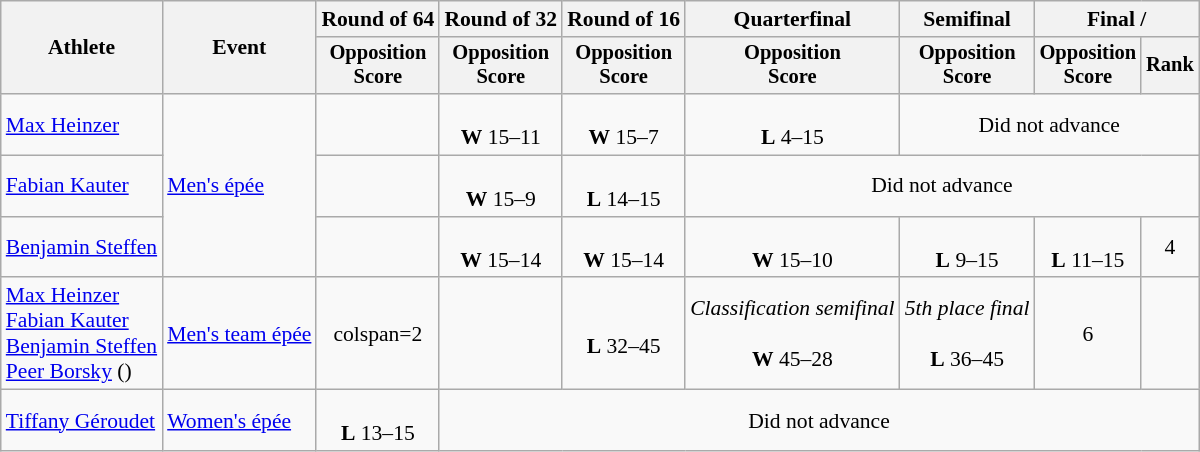<table class="wikitable" style="font-size:90%">
<tr>
<th rowspan=2>Athlete</th>
<th rowspan=2>Event</th>
<th>Round of 64</th>
<th>Round of 32</th>
<th>Round of 16</th>
<th>Quarterfinal</th>
<th>Semifinal</th>
<th colspan=2>Final / </th>
</tr>
<tr style="font-size:95%">
<th>Opposition<br>Score</th>
<th>Opposition<br>Score</th>
<th>Opposition<br>Score</th>
<th>Opposition<br>Score</th>
<th>Opposition<br>Score</th>
<th>Opposition<br>Score</th>
<th>Rank</th>
</tr>
<tr align=center>
<td align=left><a href='#'>Max Heinzer</a></td>
<td align=left rowspan=3><a href='#'>Men's épée</a></td>
<td></td>
<td><br><strong>W</strong> 15–11</td>
<td><br><strong>W</strong> 15–7</td>
<td><br><strong>L</strong> 4–15</td>
<td colspan=3>Did not advance</td>
</tr>
<tr align=center>
<td align=left><a href='#'>Fabian Kauter</a></td>
<td></td>
<td><br><strong>W</strong> 15–9</td>
<td><br><strong>L</strong> 14–15</td>
<td colspan=4>Did not advance</td>
</tr>
<tr align=center>
<td align=left><a href='#'>Benjamin Steffen</a></td>
<td></td>
<td><br><strong>W</strong> 15–14</td>
<td><br><strong>W</strong> 15–14</td>
<td><br><strong>W</strong> 15–10</td>
<td><br><strong>L</strong> 9–15</td>
<td><br><strong>L</strong> 11–15</td>
<td>4</td>
</tr>
<tr align=center>
<td align=left><a href='#'>Max Heinzer</a><br><a href='#'>Fabian Kauter</a><br><a href='#'>Benjamin Steffen</a><br><a href='#'>Peer Borsky</a> ()</td>
<td align=left><a href='#'>Men's team épée</a></td>
<td>colspan=2 </td>
<td></td>
<td><br><strong>L</strong> 32–45</td>
<td><em>Classification semifinal</em><br><br><strong>W</strong> 45–28</td>
<td><em>5th place final</em><br><br><strong>L</strong> 36–45</td>
<td>6</td>
</tr>
<tr align=center>
<td align=left><a href='#'>Tiffany Géroudet</a></td>
<td align=left><a href='#'>Women's épée</a></td>
<td><br><strong>L</strong> 13–15</td>
<td colspan=6>Did not advance</td>
</tr>
</table>
